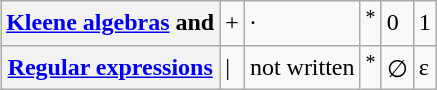<table class="wikitable" style="float:right">
<tr>
<th><a href='#'>Kleene algebras</a> and</th>
<td>+</td>
<td>·</td>
<td><sup>*</sup></td>
<td>0</td>
<td>1</td>
</tr>
<tr>
<th><a href='#'>Regular expressions</a></th>
<td>|</td>
<td>not written</td>
<td><sup>*</sup></td>
<td>∅</td>
<td>ε</td>
</tr>
</table>
